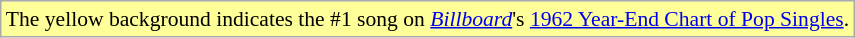<table class="wikitable" style="font-size:90%;">
<tr>
<td style="background-color:#FFFF99">The yellow background indicates the #1 song on <a href='#'><em>Billboard</em></a>'s <a href='#'>1962 Year-End Chart of Pop Singles</a>.</td>
</tr>
</table>
